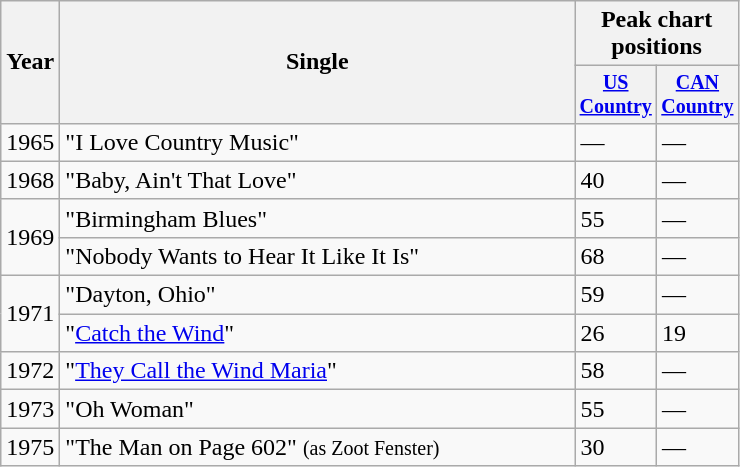<table class="wikitable plainrowheaders" style="text-align:left;">
<tr>
<th rowspan="2">Year</th>
<th rowspan="2" style="width:21em;">Single</th>
<th colspan="2">Peak chart<br>positions</th>
</tr>
<tr style="font-size:smaller;">
<th width="45"><a href='#'>US Country</a></th>
<th width="45"><a href='#'>CAN Country</a></th>
</tr>
<tr>
<td>1965</td>
<td>"I Love Country Music"</td>
<td>—</td>
<td>—</td>
</tr>
<tr>
<td>1968</td>
<td>"Baby, Ain't That Love"</td>
<td>40</td>
<td>—</td>
</tr>
<tr>
<td rowspan=2>1969</td>
<td>"Birmingham Blues"</td>
<td>55</td>
<td>—</td>
</tr>
<tr>
<td>"Nobody Wants to Hear It Like It Is"</td>
<td>68</td>
<td>—</td>
</tr>
<tr>
<td rowspan=2>1971</td>
<td>"Dayton, Ohio"</td>
<td>59</td>
<td>—</td>
</tr>
<tr>
<td>"<a href='#'>Catch the Wind</a>"</td>
<td>26</td>
<td>19</td>
</tr>
<tr>
<td>1972</td>
<td>"<a href='#'>They Call the Wind Maria</a>"</td>
<td>58</td>
<td>—</td>
</tr>
<tr>
<td>1973</td>
<td>"Oh Woman"</td>
<td>55</td>
<td>—</td>
</tr>
<tr>
<td>1975</td>
<td>"The Man on Page 602" <small>(as Zoot Fenster)</small></td>
<td>30</td>
<td>—</td>
</tr>
</table>
